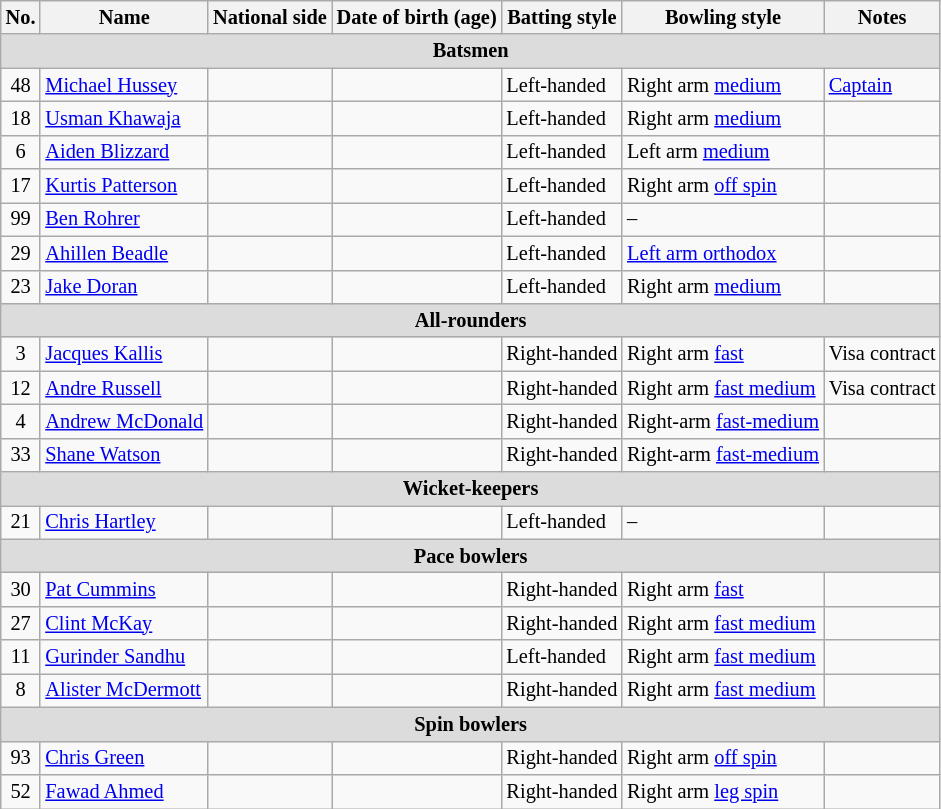<table class="wikitable"  style="font-size:85%;">
<tr>
<th>No.</th>
<th>Name</th>
<th>National side</th>
<th>Date of birth (age)</th>
<th>Batting style</th>
<th>Bowling style</th>
<th>Notes</th>
</tr>
<tr>
<th colspan="7"  style="background:#dcdcdc; text-align:center;">Batsmen</th>
</tr>
<tr>
<td style="text-align:center">48</td>
<td><a href='#'>Michael Hussey</a></td>
<td></td>
<td></td>
<td>Left-handed</td>
<td>Right arm <a href='#'>medium</a></td>
<td><a href='#'>Captain</a></td>
</tr>
<tr>
<td style="text-align:center">18</td>
<td><a href='#'>Usman Khawaja</a></td>
<td></td>
<td></td>
<td>Left-handed</td>
<td>Right arm <a href='#'>medium</a></td>
<td></td>
</tr>
<tr>
<td style="text-align:center">6</td>
<td><a href='#'>Aiden Blizzard</a></td>
<td></td>
<td></td>
<td>Left-handed</td>
<td>Left arm <a href='#'>medium</a></td>
<td></td>
</tr>
<tr>
<td style="text-align:center">17</td>
<td><a href='#'>Kurtis Patterson</a></td>
<td></td>
<td></td>
<td>Left-handed</td>
<td>Right arm <a href='#'>off spin</a></td>
<td></td>
</tr>
<tr>
<td style="text-align:center">99</td>
<td><a href='#'>Ben Rohrer</a></td>
<td></td>
<td></td>
<td>Left-handed</td>
<td>–</td>
<td></td>
</tr>
<tr>
<td style="text-align:center">29</td>
<td><a href='#'>Ahillen Beadle</a></td>
<td></td>
<td></td>
<td>Left-handed</td>
<td><a href='#'>Left arm orthodox</a></td>
<td></td>
</tr>
<tr>
<td style="text-align:center">23</td>
<td><a href='#'>Jake Doran</a></td>
<td></td>
<td></td>
<td>Left-handed</td>
<td>Right arm <a href='#'>medium</a></td>
<td></td>
</tr>
<tr>
<th colspan="7"  style="background:#dcdcdc; text-align:center;">All-rounders</th>
</tr>
<tr>
<td style="text-align:center">3</td>
<td><a href='#'>Jacques Kallis</a></td>
<td></td>
<td></td>
<td>Right-handed</td>
<td>Right arm <a href='#'>fast</a></td>
<td>Visa contract</td>
</tr>
<tr>
<td style="text-align:center">12</td>
<td><a href='#'>Andre Russell</a></td>
<td></td>
<td></td>
<td>Right-handed</td>
<td>Right arm <a href='#'>fast medium</a></td>
<td>Visa contract</td>
</tr>
<tr>
<td style="text-align:center">4</td>
<td><a href='#'>Andrew McDonald</a></td>
<td></td>
<td></td>
<td>Right-handed</td>
<td>Right-arm <a href='#'>fast-medium</a></td>
<td></td>
</tr>
<tr>
<td style="text-align:center">33</td>
<td><a href='#'>Shane Watson</a></td>
<td></td>
<td></td>
<td>Right-handed</td>
<td>Right-arm <a href='#'>fast-medium</a></td>
<td></td>
</tr>
<tr>
<th colspan="7"  style="background:#dcdcdc; text-align:center;">Wicket-keepers</th>
</tr>
<tr>
<td style="text-align:center">21</td>
<td><a href='#'>Chris Hartley</a></td>
<td></td>
<td></td>
<td>Left-handed</td>
<td>–</td>
<td></td>
</tr>
<tr>
<th colspan="7"  style="background:#dcdcdc; text-align:center;">Pace bowlers</th>
</tr>
<tr>
<td style="text-align:center">30</td>
<td><a href='#'>Pat Cummins</a></td>
<td></td>
<td></td>
<td>Right-handed</td>
<td>Right arm <a href='#'>fast</a></td>
<td></td>
</tr>
<tr>
<td style="text-align:center">27</td>
<td><a href='#'>Clint McKay</a></td>
<td></td>
<td></td>
<td>Right-handed</td>
<td>Right arm <a href='#'>fast medium</a></td>
<td></td>
</tr>
<tr>
<td style="text-align:center">11</td>
<td><a href='#'>Gurinder Sandhu</a></td>
<td></td>
<td></td>
<td>Left-handed</td>
<td>Right arm <a href='#'>fast medium</a></td>
<td></td>
</tr>
<tr>
<td style="text-align:center">8</td>
<td><a href='#'>Alister McDermott</a></td>
<td></td>
<td></td>
<td>Right-handed</td>
<td>Right arm <a href='#'>fast medium</a></td>
<td></td>
</tr>
<tr>
<th colspan="7"  style="background:#dcdcdc; text-align:center;">Spin bowlers</th>
</tr>
<tr>
<td style="text-align:center">93</td>
<td><a href='#'>Chris Green</a></td>
<td></td>
<td></td>
<td>Right-handed</td>
<td>Right arm <a href='#'>off spin</a></td>
<td></td>
</tr>
<tr>
<td style="text-align:center">52</td>
<td><a href='#'>Fawad Ahmed</a></td>
<td></td>
<td></td>
<td>Right-handed</td>
<td>Right arm <a href='#'>leg spin</a></td>
<td></td>
</tr>
</table>
